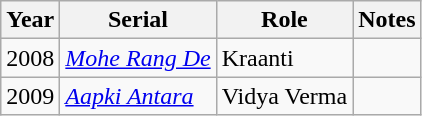<table class="wikitable sortable">
<tr>
<th>Year</th>
<th>Serial</th>
<th>Role</th>
<th>Notes</th>
</tr>
<tr>
<td>2008</td>
<td><em><a href='#'>Mohe Rang De </a></em></td>
<td>Kraanti</td>
<td></td>
</tr>
<tr>
<td>2009</td>
<td><em><a href='#'>Aapki Antara</a></em></td>
<td>Vidya Verma</td>
<td></td>
</tr>
</table>
